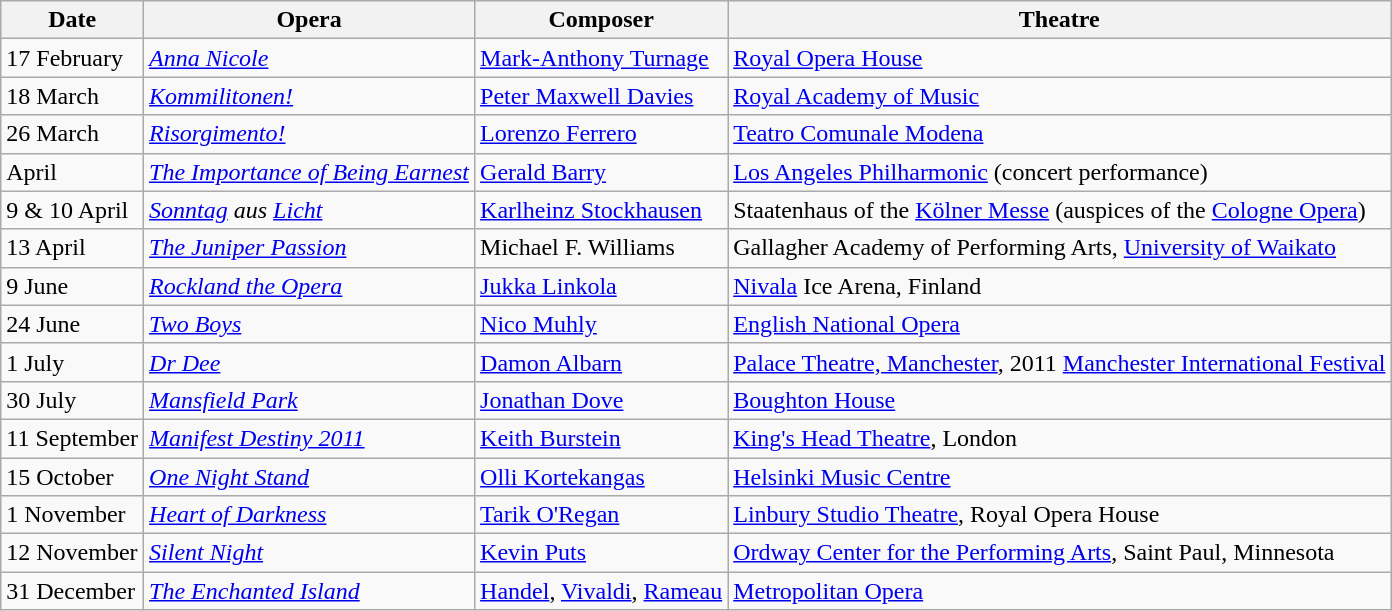<table class="wikitable">
<tr>
<th>Date</th>
<th>Opera</th>
<th>Composer</th>
<th>Theatre</th>
</tr>
<tr>
<td>17 February</td>
<td><em><a href='#'>Anna Nicole</a></em></td>
<td><a href='#'>Mark-Anthony Turnage</a></td>
<td><a href='#'>Royal Opera House</a></td>
</tr>
<tr>
<td>18 March</td>
<td><em><a href='#'>Kommilitonen!</a></em></td>
<td><a href='#'>Peter Maxwell Davies</a></td>
<td><a href='#'>Royal Academy of Music</a></td>
</tr>
<tr>
<td>26 March</td>
<td><em><a href='#'>Risorgimento!</a></em></td>
<td><a href='#'>Lorenzo Ferrero</a></td>
<td><a href='#'>Teatro Comunale Modena</a></td>
</tr>
<tr>
<td>April</td>
<td><em><a href='#'>The Importance of Being Earnest</a></em></td>
<td><a href='#'>Gerald Barry</a></td>
<td><a href='#'>Los Angeles Philharmonic</a> (concert performance)</td>
</tr>
<tr>
<td>9 & 10 April</td>
<td><em><a href='#'>Sonntag</a> aus <a href='#'>Licht</a></em></td>
<td><a href='#'>Karlheinz Stockhausen</a></td>
<td>Staatenhaus of the <a href='#'>Kölner Messe</a> (auspices of the <a href='#'>Cologne Opera</a>)</td>
</tr>
<tr>
<td>13 April</td>
<td><em><a href='#'>The Juniper Passion</a></em></td>
<td>Michael F. Williams</td>
<td>Gallagher Academy of Performing Arts, <a href='#'>University of Waikato</a></td>
</tr>
<tr>
<td>9 June</td>
<td><em><a href='#'>Rockland the Opera</a></em></td>
<td><a href='#'>Jukka Linkola</a></td>
<td><a href='#'>Nivala</a> Ice Arena, Finland</td>
</tr>
<tr>
<td>24 June</td>
<td><em><a href='#'>Two Boys</a></em></td>
<td><a href='#'>Nico Muhly</a></td>
<td><a href='#'>English National Opera</a></td>
</tr>
<tr>
<td>1 July</td>
<td><em><a href='#'>Dr Dee</a></em></td>
<td><a href='#'>Damon Albarn</a></td>
<td><a href='#'>Palace Theatre, Manchester</a>, 2011 <a href='#'>Manchester International Festival</a></td>
</tr>
<tr>
<td>30 July</td>
<td><em><a href='#'>Mansfield Park</a></em></td>
<td><a href='#'>Jonathan Dove</a></td>
<td><a href='#'>Boughton House</a></td>
</tr>
<tr>
<td>11 September</td>
<td><em><a href='#'>Manifest Destiny 2011</a></em></td>
<td><a href='#'>Keith Burstein</a></td>
<td><a href='#'>King's Head Theatre</a>, London</td>
</tr>
<tr>
<td>15 October</td>
<td><em><a href='#'>One Night Stand</a></em></td>
<td><a href='#'>Olli Kortekangas</a></td>
<td><a href='#'>Helsinki Music Centre</a></td>
</tr>
<tr>
<td>1 November</td>
<td><em><a href='#'>Heart of Darkness</a></em></td>
<td><a href='#'>Tarik O'Regan</a></td>
<td><a href='#'>Linbury Studio Theatre</a>, Royal Opera House</td>
</tr>
<tr>
<td>12 November</td>
<td><em><a href='#'>Silent Night</a></em></td>
<td><a href='#'>Kevin Puts</a></td>
<td><a href='#'>Ordway Center for the Performing Arts</a>, Saint Paul, Minnesota</td>
</tr>
<tr>
<td>31 December</td>
<td><em><a href='#'>The Enchanted Island</a></em></td>
<td><a href='#'>Handel</a>, <a href='#'>Vivaldi</a>, <a href='#'>Rameau</a></td>
<td><a href='#'>Metropolitan Opera</a></td>
</tr>
</table>
